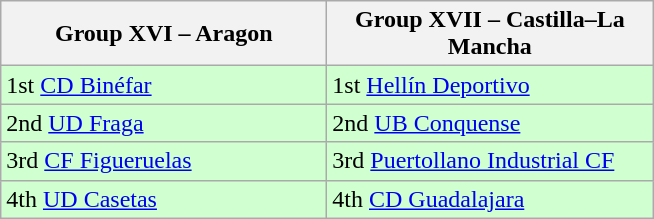<table class="wikitable">
<tr>
<th width=210>Group XVI – Aragon </th>
<th width=210>Group XVII – Castilla–La Mancha </th>
</tr>
<tr style="background:#D0FFD0;">
<td>1st <a href='#'>CD Binéfar</a></td>
<td>1st <a href='#'>Hellín Deportivo</a></td>
</tr>
<tr style="background:#D0FFD0;">
<td>2nd <a href='#'>UD Fraga</a></td>
<td>2nd <a href='#'>UB Conquense</a></td>
</tr>
<tr style="background:#D0FFD0;">
<td>3rd <a href='#'>CF Figueruelas</a></td>
<td>3rd <a href='#'>Puertollano Industrial CF</a></td>
</tr>
<tr style="background:#D0FFD0;">
<td>4th <a href='#'>UD Casetas</a></td>
<td>4th <a href='#'>CD Guadalajara</a></td>
</tr>
</table>
